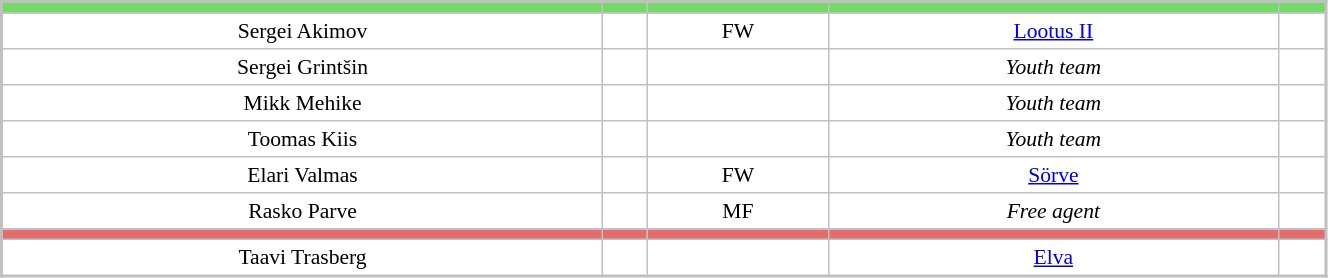<table cellspacing="4" cellpadding="3" style="text-align:center;width:70%;border:solid 2px silver;font-size:90%" rules="all">
<tr style="background-color:#73DA67;">
<td></td>
<td></td>
<td></td>
<td></td>
<td></td>
</tr>
<tr>
<td>Sergei Akimov</td>
<td></td>
<td>FW</td>
<td><a href='#'>Lootus II</a></td>
<td></td>
</tr>
<tr>
<td>Sergei Grintšin</td>
<td></td>
<td></td>
<td><em>Youth team</em></td>
<td></td>
</tr>
<tr>
<td>Mikk Mehike</td>
<td></td>
<td></td>
<td><em>Youth team</em></td>
<td></td>
</tr>
<tr>
<td>Toomas Kiis</td>
<td></td>
<td></td>
<td><em>Youth team</em></td>
<td></td>
</tr>
<tr>
<td>Elari Valmas</td>
<td></td>
<td>FW</td>
<td><a href='#'>Sörve</a></td>
<td></td>
</tr>
<tr>
<td>Rasko Parve</td>
<td></td>
<td>MF</td>
<td><em>Free agent</em></td>
<td></td>
</tr>
<tr style="background-color:#E46C6D;">
<td></td>
<td></td>
<td></td>
<td></td>
<td></td>
</tr>
<tr>
<td>Taavi Trasberg</td>
<td></td>
<td></td>
<td><a href='#'>Elva</a></td>
<td></td>
</tr>
</table>
